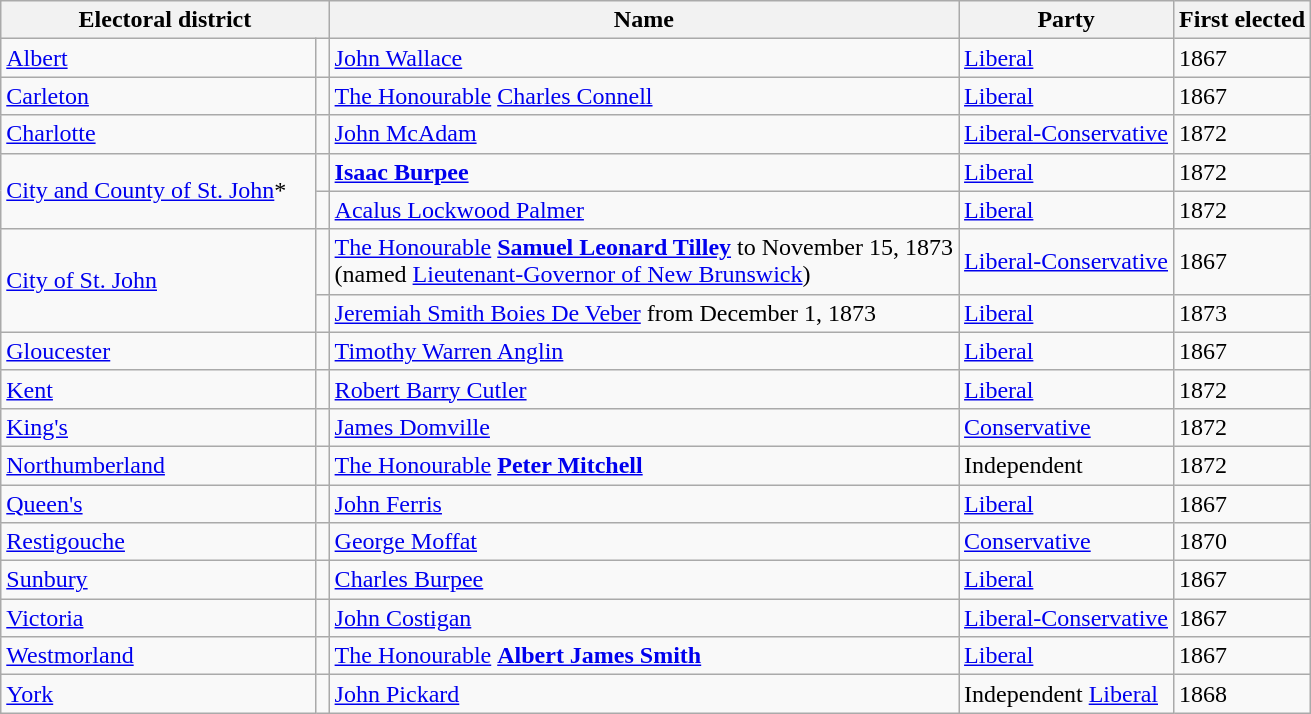<table class="wikitable">
<tr>
<th colspan="2">Electoral district</th>
<th>Name</th>
<th>Party</th>
<th>First elected</th>
</tr>
<tr>
<td width=24%><a href='#'>Albert</a></td>
<td></td>
<td><a href='#'>John Wallace</a></td>
<td><a href='#'>Liberal</a></td>
<td>1867</td>
</tr>
<tr>
<td><a href='#'>Carleton</a></td>
<td></td>
<td><a href='#'>The Honourable</a> <a href='#'>Charles Connell</a></td>
<td><a href='#'>Liberal</a></td>
<td>1867</td>
</tr>
<tr>
<td><a href='#'>Charlotte</a></td>
<td></td>
<td><a href='#'>John McAdam</a></td>
<td><a href='#'>Liberal-Conservative</a></td>
<td>1872</td>
</tr>
<tr>
<td rowspan=2><a href='#'>City and County of St. John</a>*</td>
<td></td>
<td><strong><a href='#'>Isaac Burpee</a></strong></td>
<td><a href='#'>Liberal</a></td>
<td>1872</td>
</tr>
<tr>
<td></td>
<td><a href='#'>Acalus Lockwood Palmer</a></td>
<td><a href='#'>Liberal</a></td>
<td>1872</td>
</tr>
<tr>
<td rowspan=2><a href='#'>City of St. John</a></td>
<td></td>
<td><a href='#'>The Honourable</a> <strong><a href='#'>Samuel Leonard Tilley</a></strong> to November 15, 1873<br>(named <a href='#'>Lieutenant-Governor of New Brunswick</a>)</td>
<td><a href='#'>Liberal-Conservative</a></td>
<td>1867</td>
</tr>
<tr>
<td></td>
<td><a href='#'>Jeremiah Smith Boies De Veber</a> from December 1, 1873</td>
<td><a href='#'>Liberal</a></td>
<td>1873</td>
</tr>
<tr>
<td><a href='#'>Gloucester</a></td>
<td></td>
<td><a href='#'>Timothy Warren Anglin</a></td>
<td><a href='#'>Liberal</a></td>
<td>1867</td>
</tr>
<tr>
<td><a href='#'>Kent</a></td>
<td></td>
<td><a href='#'>Robert Barry Cutler</a></td>
<td><a href='#'>Liberal</a></td>
<td>1872</td>
</tr>
<tr>
<td><a href='#'>King's</a></td>
<td></td>
<td><a href='#'>James Domville</a></td>
<td><a href='#'>Conservative</a></td>
<td>1872</td>
</tr>
<tr>
<td><a href='#'>Northumberland</a></td>
<td></td>
<td><a href='#'>The Honourable</a> <strong><a href='#'>Peter Mitchell</a></strong></td>
<td>Independent</td>
<td>1872</td>
</tr>
<tr>
<td><a href='#'>Queen's</a></td>
<td></td>
<td><a href='#'>John Ferris</a></td>
<td><a href='#'>Liberal</a></td>
<td>1867</td>
</tr>
<tr>
<td><a href='#'>Restigouche</a></td>
<td></td>
<td><a href='#'>George Moffat</a></td>
<td><a href='#'>Conservative</a></td>
<td>1870</td>
</tr>
<tr>
<td><a href='#'>Sunbury</a></td>
<td></td>
<td><a href='#'>Charles Burpee</a></td>
<td><a href='#'>Liberal</a></td>
<td>1867</td>
</tr>
<tr>
<td><a href='#'>Victoria</a></td>
<td></td>
<td><a href='#'>John Costigan</a></td>
<td><a href='#'>Liberal-Conservative</a></td>
<td>1867</td>
</tr>
<tr>
<td><a href='#'>Westmorland</a></td>
<td></td>
<td><a href='#'>The Honourable</a> <strong><a href='#'>Albert James Smith</a></strong></td>
<td><a href='#'>Liberal</a></td>
<td>1867</td>
</tr>
<tr>
<td><a href='#'>York</a></td>
<td></td>
<td><a href='#'>John Pickard</a></td>
<td>Independent <a href='#'>Liberal</a></td>
<td>1868</td>
</tr>
</table>
